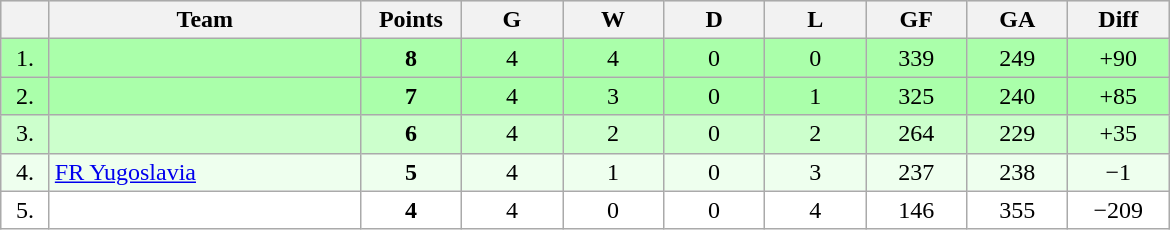<table class=wikitable style="text-align:center">
<tr bgcolor="#DCDCDC">
<th width="25"></th>
<th width="200">Team</th>
<th width="60">Points</th>
<th width="60">G</th>
<th width="60">W</th>
<th width="60">D</th>
<th width="60">L</th>
<th width="60">GF</th>
<th width="60">GA</th>
<th width="60">Diff</th>
</tr>
<tr bgcolor=#AAFFAA>
<td>1.</td>
<td align=left></td>
<td><strong>8</strong></td>
<td>4</td>
<td>4</td>
<td>0</td>
<td>0</td>
<td>339</td>
<td>249</td>
<td>+90</td>
</tr>
<tr bgcolor=#AAFFAA>
<td>2.</td>
<td align=left></td>
<td><strong>7</strong></td>
<td>4</td>
<td>3</td>
<td>0</td>
<td>1</td>
<td>325</td>
<td>240</td>
<td>+85</td>
</tr>
<tr bgcolor=#CCFFCC>
<td>3.</td>
<td align=left></td>
<td><strong>6</strong></td>
<td>4</td>
<td>2</td>
<td>0</td>
<td>2</td>
<td>264</td>
<td>229</td>
<td>+35</td>
</tr>
<tr bgcolor=#EEFFEE>
<td>4.</td>
<td align=left> <a href='#'>FR Yugoslavia</a></td>
<td><strong>5</strong></td>
<td>4</td>
<td>1</td>
<td>0</td>
<td>3</td>
<td>237</td>
<td>238</td>
<td>−1</td>
</tr>
<tr bgcolor=#FFFFFF>
<td>5.</td>
<td align=left></td>
<td><strong>4</strong></td>
<td>4</td>
<td>0</td>
<td>0</td>
<td>4</td>
<td>146</td>
<td>355</td>
<td>−209</td>
</tr>
</table>
